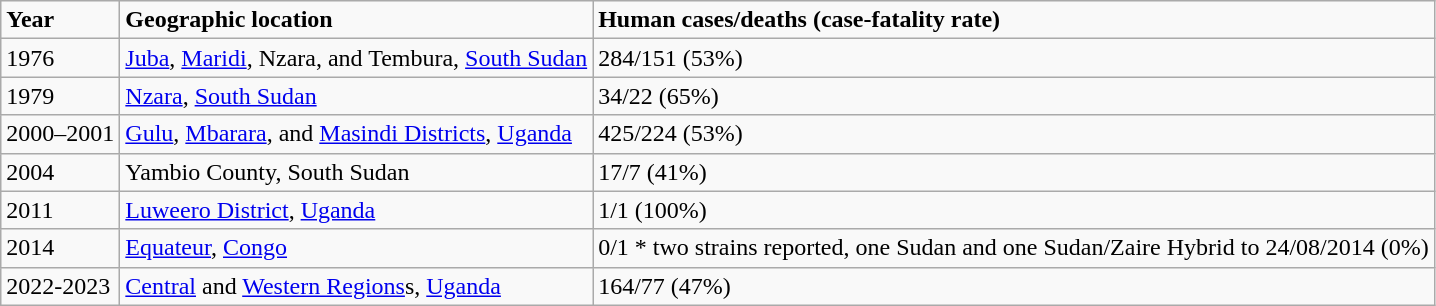<table class="sortable wikitable">
<tr>
<td><strong>Year</strong></td>
<td><strong>Geographic location</strong></td>
<td><strong>Human cases/deaths (case-fatality rate)</strong></td>
</tr>
<tr valign="TOP">
<td>1976</td>
<td><a href='#'>Juba</a>, <a href='#'>Maridi</a>, Nzara, and Tembura, <a href='#'>South Sudan</a></td>
<td>284/151 (53%)</td>
</tr>
<tr valign="TOP">
<td>1979</td>
<td><a href='#'>Nzara</a>, <a href='#'>South Sudan</a></td>
<td>34/22 (65%)</td>
</tr>
<tr valign="TOP">
<td>2000–2001</td>
<td><a href='#'>Gulu</a>,  <a href='#'>Mbarara</a>, and <a href='#'>Masindi Districts</a>, <a href='#'>Uganda</a></td>
<td>425/224 (53%)</td>
</tr>
<tr valign="TOP">
<td>2004</td>
<td>Yambio County, South Sudan</td>
<td>17/7 (41%)</td>
</tr>
<tr valign="TOP">
<td>2011</td>
<td><a href='#'>Luweero District</a>, <a href='#'>Uganda</a></td>
<td>1/1 (100%)</td>
</tr>
<tr valign="TOP">
<td>2014</td>
<td><a href='#'>Equateur</a>, <a href='#'>Congo</a></td>
<td>0/1  * two strains reported, one Sudan and one Sudan/Zaire Hybrid to 24/08/2014 (0%)</td>
</tr>
<tr valign="TOP">
<td>2022-2023</td>
<td><a href='#'>Central</a> and <a href='#'>Western Regions</a>s, <a href='#'>Uganda</a></td>
<td>164/77 (47%)</td>
</tr>
</table>
